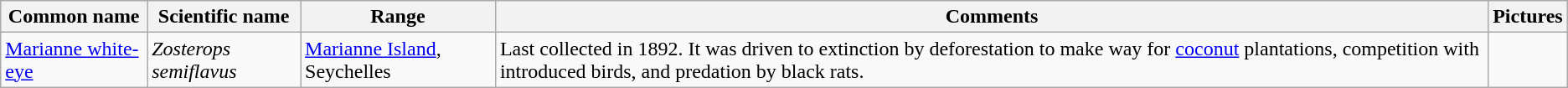<table class="wikitable sortable">
<tr>
<th>Common name</th>
<th>Scientific name</th>
<th>Range</th>
<th class="unsortable">Comments</th>
<th class="unsortable">Pictures</th>
</tr>
<tr>
<td><a href='#'>Marianne white-eye</a></td>
<td><em>Zosterops semiflavus</em></td>
<td><a href='#'>Marianne Island</a>, Seychelles</td>
<td>Last collected in 1892. It was driven to extinction by deforestation to make way for <a href='#'>coconut</a> plantations, competition with introduced birds, and predation by black rats.</td>
<td></td>
</tr>
</table>
